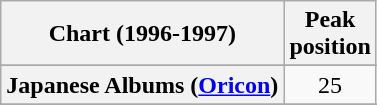<table class="wikitable sortable plainrowheaders" style="text-align:center">
<tr>
<th scope="col">Chart (1996-1997)</th>
<th scope="col">Peak<br>position</th>
</tr>
<tr>
</tr>
<tr>
</tr>
<tr>
</tr>
<tr>
</tr>
<tr>
</tr>
<tr>
<th scope="row">Japanese Albums (<a href='#'>Oricon</a>)</th>
<td align="center">25</td>
</tr>
<tr>
</tr>
<tr>
</tr>
<tr>
</tr>
<tr>
</tr>
<tr>
</tr>
<tr>
</tr>
<tr>
</tr>
</table>
